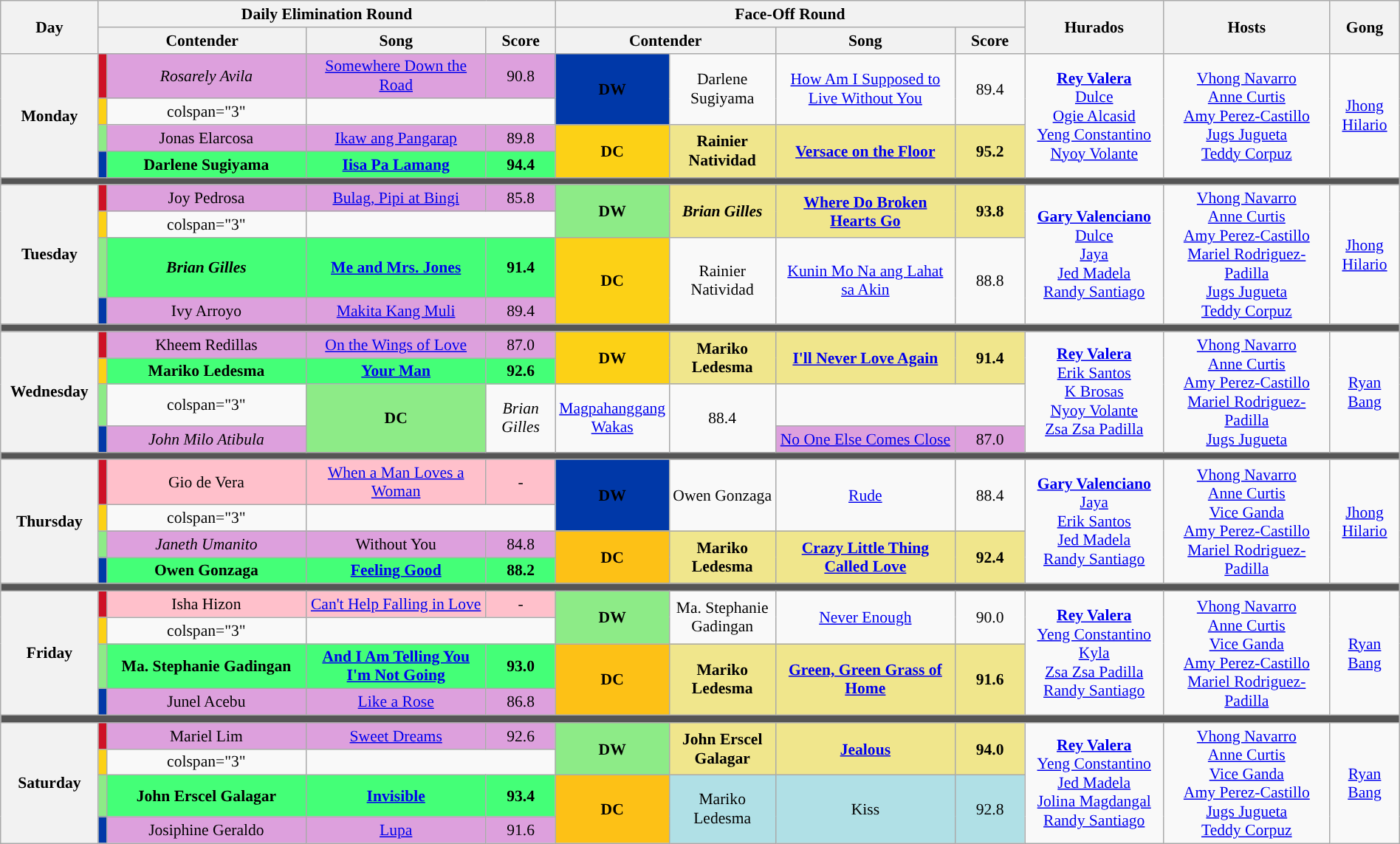<table class="wikitable mw-collapsible mw-collapsed" style="text-align:center; font-size:90%; width:100%;">
<tr>
<th rowspan="2" width="07%">Day</th>
<th colspan="4">Daily Elimination Round</th>
<th colspan="4">Face-Off Round</th>
<th rowspan="2" width="10%">Hurados</th>
<th rowspan="2" width="12%">Hosts</th>
<th rowspan="2" width="05%">Gong</th>
</tr>
<tr>
<th width="15%"  colspan=2>Contender</th>
<th width="13%">Song</th>
<th width="05%">Score</th>
<th width="15%"  colspan=2>Contender</th>
<th width="13%">Song</th>
<th width="05%">Score</th>
</tr>
<tr>
<th rowspan="4">Monday<br><small></small></th>
<th style="background-color:#CE1126;"></th>
<td style="background:Plum;"><em>Rosarely Avila</em></td>
<td style="background:Plum;"><a href='#'>Somewhere Down the Road</a></td>
<td style="background:Plum;">90.8</td>
<th rowspan="2" style="background-color:#0038A8;">DW</th>
<td rowspan="2">Darlene Sugiyama</td>
<td rowspan="2"><a href='#'>How Am I Supposed to Live Without You</a></td>
<td rowspan="2">89.4</td>
<td rowspan="4"><strong><a href='#'>Rey Valera</a></strong><br><a href='#'>Dulce</a><br><a href='#'>Ogie Alcasid</a><br><a href='#'>Yeng Constantino</a><br><a href='#'>Nyoy Volante</a></td>
<td rowspan="4"><a href='#'>Vhong Navarro</a><br><a href='#'>Anne Curtis</a><br><a href='#'>Amy Perez-Castillo</a><br><a href='#'>Jugs Jugueta</a><br><a href='#'>Teddy Corpuz</a></td>
<td rowspan="4"><a href='#'>Jhong Hilario</a></td>
</tr>
<tr>
<th style="background-color:#FCD116;"></th>
<td>colspan="3" </td>
</tr>
<tr>
<th style="background-color:#8deb87;"></th>
<td style="background:Plum;">Jonas Elarcosa</td>
<td style="background:Plum;"><a href='#'>Ikaw ang Pangarap</a></td>
<td style="background:Plum;">89.8</td>
<th rowspan="2" style="background-color:#FCD116;">DC</th>
<td rowspan="2" style="background:Khaki;"><strong>Rainier Natividad</strong></td>
<td rowspan="2" style="background:Khaki;"><strong><a href='#'>Versace on the Floor</a></strong></td>
<td rowspan="2" style="background:Khaki;"><strong>95.2</strong></td>
</tr>
<tr>
<th style="background-color:#0038A8;"></th>
<td style="background:#44ff77;"><strong>Darlene Sugiyama</strong></td>
<td style="background:#44ff77;"><strong><a href='#'>Iisa Pa Lamang</a></strong></td>
<td style="background:#44ff77;"><strong>94.4</strong></td>
</tr>
<tr>
<th colspan="12" style="background:#555;"></th>
</tr>
<tr>
<th rowspan="4">Tuesday<br><small></small></th>
<th style="background-color:#CE1126;"></th>
<td style="background:Plum;">Joy Pedrosa</td>
<td style="background:Plum;"><a href='#'>Bulag, Pipi at Bingi</a></td>
<td style="background:Plum;">85.8</td>
<th rowspan="2" style="background-color:#8deb87;">DW</th>
<td rowspan="2" style="background:Khaki;"><strong><em>Brian Gilles</em></strong></td>
<td rowspan="2" style="background:Khaki;"><strong><a href='#'>Where Do Broken Hearts Go</a></strong></td>
<td rowspan="2" style="background:Khaki;"><strong>93.8</strong></td>
<td rowspan="4"><strong><a href='#'>Gary Valenciano</a></strong><br><a href='#'>Dulce</a><br><a href='#'>Jaya</a><br><a href='#'>Jed Madela</a><br><a href='#'>Randy Santiago</a></td>
<td rowspan="4"><a href='#'>Vhong Navarro</a><br><a href='#'>Anne Curtis</a><br><a href='#'>Amy Perez-Castillo</a><br><a href='#'>Mariel Rodriguez-Padilla</a><br><a href='#'>Jugs Jugueta</a><br><a href='#'>Teddy Corpuz</a></td>
<td rowspan="4"><a href='#'>Jhong Hilario</a></td>
</tr>
<tr>
<th style="background-color:#FCD116;"></th>
<td>colspan="3" </td>
</tr>
<tr>
<th style="background-color:#8deb87;"></th>
<td style="background:#44ff77;"><strong><em>Brian Gilles</em></strong></td>
<td style="background:#44ff77;"><strong><a href='#'>Me and Mrs. Jones</a></strong></td>
<td style="background:#44ff77;"><strong>91.4</strong></td>
<th rowspan="2" style="background-color:#FCD116;">DC</th>
<td rowspan="2">Rainier Natividad</td>
<td rowspan="2"><a href='#'>Kunin Mo Na ang Lahat sa Akin</a></td>
<td rowspan="2">88.8</td>
</tr>
<tr>
<th style="background-color:#0038A8;"></th>
<td style="background:Plum;">Ivy Arroyo</td>
<td style="background:Plum;"><a href='#'>Makita Kang Muli</a></td>
<td style="background:Plum;">89.4</td>
</tr>
<tr>
<th colspan="12" style="background:#555;"></th>
</tr>
<tr>
<th rowspan="4">Wednesday<br><small></small></th>
<th style="background-color:#CE1126;"></th>
<td style="background:Plum;">Kheem Redillas</td>
<td style="background:Plum;"><a href='#'>On the Wings of Love</a></td>
<td style="background:Plum;">87.0</td>
<th rowspan="2" style="background-color:#FCD116;">DW</th>
<td rowspan="2" style="background:Khaki;"><strong>Mariko Ledesma</strong></td>
<td rowspan="2" style="background:Khaki;"><strong><a href='#'>I'll Never Love Again</a></strong></td>
<td rowspan="2" style="background:Khaki;"><strong>91.4</strong></td>
<td rowspan="4"><strong><a href='#'>Rey Valera</a></strong><br><a href='#'>Erik Santos</a><br><a href='#'>K Brosas</a><br><a href='#'>Nyoy Volante</a><br><a href='#'>Zsa Zsa Padilla</a></td>
<td rowspan="4"><a href='#'>Vhong Navarro</a><br><a href='#'>Anne Curtis</a><br><a href='#'>Amy Perez-Castillo</a><br><a href='#'>Mariel Rodriguez-Padilla</a><br><a href='#'>Jugs Jugueta</a></td>
<td rowspan="4"><a href='#'>Ryan Bang</a></td>
</tr>
<tr>
<th style="background-color:#FCD116;"></th>
<td style="background:#44ff77;"><strong>Mariko Ledesma</strong></td>
<td style="background:#44ff77;"><strong><a href='#'>Your Man</a></strong></td>
<td style="background:#44ff77;"><strong>92.6</strong></td>
</tr>
<tr>
<th style="background-color:#8deb87;"></th>
<td>colspan="3" </td>
<th rowspan="2" style="background-color:#8deb87;">DC</th>
<td rowspan="2"><em>Brian Gilles</em></td>
<td rowspan="2"><a href='#'>Magpahanggang Wakas</a></td>
<td rowspan="2">88.4</td>
</tr>
<tr>
<th style="background-color:#0038A8;"></th>
<td style="background:Plum;"><em>John Milo Atibula</em></td>
<td style="background:Plum;"><a href='#'>No One Else Comes Close</a></td>
<td style="background:Plum;">87.0</td>
</tr>
<tr>
<th colspan="12" style="background:#555;"></th>
</tr>
<tr>
<th rowspan="4">Thursday<br><small></small></th>
<th style="background-color:#CE1126;"></th>
<td style="background:pink;">Gio de Vera</td>
<td style="background:pink;"><a href='#'>When a Man Loves a Woman</a></td>
<td style="background:pink;">-</td>
<th rowspan="2" style="background-color:#0038A8;">DW</th>
<td rowspan="2">Owen Gonzaga</td>
<td rowspan="2"><a href='#'>Rude</a></td>
<td rowspan="2">88.4</td>
<td rowspan="4"><strong><a href='#'>Gary Valenciano</a></strong><br><a href='#'>Jaya</a><br><a href='#'>Erik Santos</a><br><a href='#'>Jed Madela</a><br><a href='#'>Randy Santiago</a></td>
<td rowspan="4"><a href='#'>Vhong Navarro</a><br><a href='#'>Anne Curtis</a><br><a href='#'>Vice Ganda</a><br><a href='#'>Amy Perez-Castillo</a><br><a href='#'>Mariel Rodriguez-Padilla</a></td>
<td rowspan="4"><a href='#'>Jhong Hilario</a></td>
</tr>
<tr>
<th style="background-color:#FCD116;"></th>
<td>colspan="3" </td>
</tr>
<tr>
<th style="background-color:#8deb87;"></th>
<td style="background:Plum;"><em>Janeth Umanito</em></td>
<td style="background:Plum;">Without You</td>
<td style="background:Plum;">84.8</td>
<th rowspan="2" style="background-color:#FDC116;">DC</th>
<td rowspan="2" style="background:Khaki;"><strong>Mariko Ledesma</strong></td>
<td rowspan="2" style="background:Khaki;"><strong><a href='#'>Crazy Little Thing Called Love</a></strong></td>
<td rowspan="2" style="background:Khaki;"><strong>92.4</strong></td>
</tr>
<tr>
<th style="background-color:#0038A8;"></th>
<td style="background:#44ff77;"><strong>Owen Gonzaga</strong></td>
<td style="background:#44ff77;"><strong><a href='#'>Feeling Good</a></strong></td>
<td style="background:#44ff77;"><strong>88.2</strong></td>
</tr>
<tr>
<th colspan="12" style="background:#555;"></th>
</tr>
<tr>
<th rowspan="4">Friday<br><small></small></th>
<th style="background-color:#CE1126;"></th>
<td style="background:pink;">Isha Hizon</td>
<td style="background:pink;"><a href='#'>Can't Help Falling in Love</a></td>
<td style="background:pink;">-</td>
<th rowspan="2" style="background-color:#8deb87;">DW</th>
<td rowspan="2">Ma. Stephanie Gadingan</td>
<td rowspan="2"><a href='#'>Never Enough</a></td>
<td rowspan="2">90.0</td>
<td rowspan="4"><strong><a href='#'>Rey Valera</a></strong><br><a href='#'>Yeng Constantino</a><br><a href='#'>Kyla</a><br><a href='#'>Zsa Zsa Padilla</a><br><a href='#'>Randy Santiago</a></td>
<td rowspan="4"><a href='#'>Vhong Navarro</a><br><a href='#'>Anne Curtis</a><br><a href='#'>Vice Ganda</a><br><a href='#'>Amy Perez-Castillo</a><br><a href='#'>Mariel Rodriguez-Padilla</a></td>
<td rowspan="4"><a href='#'>Ryan Bang</a></td>
</tr>
<tr>
<th style="background-color:#FCD116;"></th>
<td>colspan="3" </td>
</tr>
<tr>
<th style="background-color:#8deb87;"></th>
<td style="background:#44ff77;"><strong>Ma. Stephanie Gadingan</strong></td>
<td style="background:#44ff77;"><strong><a href='#'>And I Am Telling You I'm Not Going</a></strong></td>
<td style="background:#44ff77;"><strong>93.0</strong></td>
<th rowspan="2" style="background-color:#FDC116;">DC</th>
<td rowspan="2" style="background:Khaki;"><strong>Mariko Ledesma</strong></td>
<td rowspan="2" style="background:Khaki;"><strong><a href='#'>Green, Green Grass of Home</a></strong></td>
<td rowspan="2" style="background:Khaki;"><strong>91.6</strong></td>
</tr>
<tr>
<th style="background-color:#0038A8;"></th>
<td style="background:Plum;">Junel Acebu</td>
<td style="background:Plum;"><a href='#'>Like a Rose</a></td>
<td style="background:Plum;">86.8</td>
</tr>
<tr>
<th colspan="12" style="background:#555;"></th>
</tr>
<tr>
<th rowspan="4">Saturday<br><small></small></th>
<th style="background-color:#CE1126;"></th>
<td style="background:Plum;">Mariel Lim</td>
<td style="background:Plum;"><a href='#'>Sweet Dreams</a></td>
<td style="background:Plum;">92.6</td>
<th rowspan="2" style="background-color:#8deb87;">DW</th>
<td rowspan="2" style="background:Khaki;"><strong>John Erscel Galagar</strong></td>
<td rowspan="2" style="background:Khaki;"><strong><a href='#'>Jealous</a></strong></td>
<td rowspan="2" style="background:Khaki;"><strong>94.0</strong></td>
<td rowspan="4"><strong><a href='#'>Rey Valera</a></strong><br><a href='#'>Yeng Constantino</a><br><a href='#'>Jed Madela</a><br><a href='#'>Jolina Magdangal</a><br><a href='#'>Randy Santiago</a></td>
<td rowspan="4"><a href='#'>Vhong Navarro</a><br><a href='#'>Anne Curtis</a><br><a href='#'>Vice Ganda</a><br><a href='#'>Amy Perez-Castillo</a><br><a href='#'>Jugs Jugueta</a><br><a href='#'>Teddy Corpuz</a></td>
<td rowspan="4"><a href='#'>Ryan Bang</a></td>
</tr>
<tr>
<th style="background-color:#FCD116;"></th>
<td>colspan="3" </td>
</tr>
<tr>
<th style="background-color:#8deb87;"></th>
<td style="background:#44ff77;"><strong>John Erscel Galagar</strong></td>
<td style="background:#44ff77;"><strong><a href='#'>Invisible</a></strong></td>
<td style="background:#44ff77;"><strong>93.4</strong></td>
<th rowspan="2" style="background-color:#FDC116;">DC</th>
<td rowspan="2" style="background:#B0E0E6">Mariko Ledesma</td>
<td rowspan="2" style="background:#B0E0E6">Kiss</td>
<td rowspan="2" style="background:#B0E0E6">92.8</td>
</tr>
<tr>
<th style="background-color:#0038A8;"></th>
<td style="background:Plum;">Josiphine Geraldo</td>
<td style="background:Plum;"><a href='#'>Lupa</a></td>
<td style="background:Plum;">91.6</td>
</tr>
</table>
